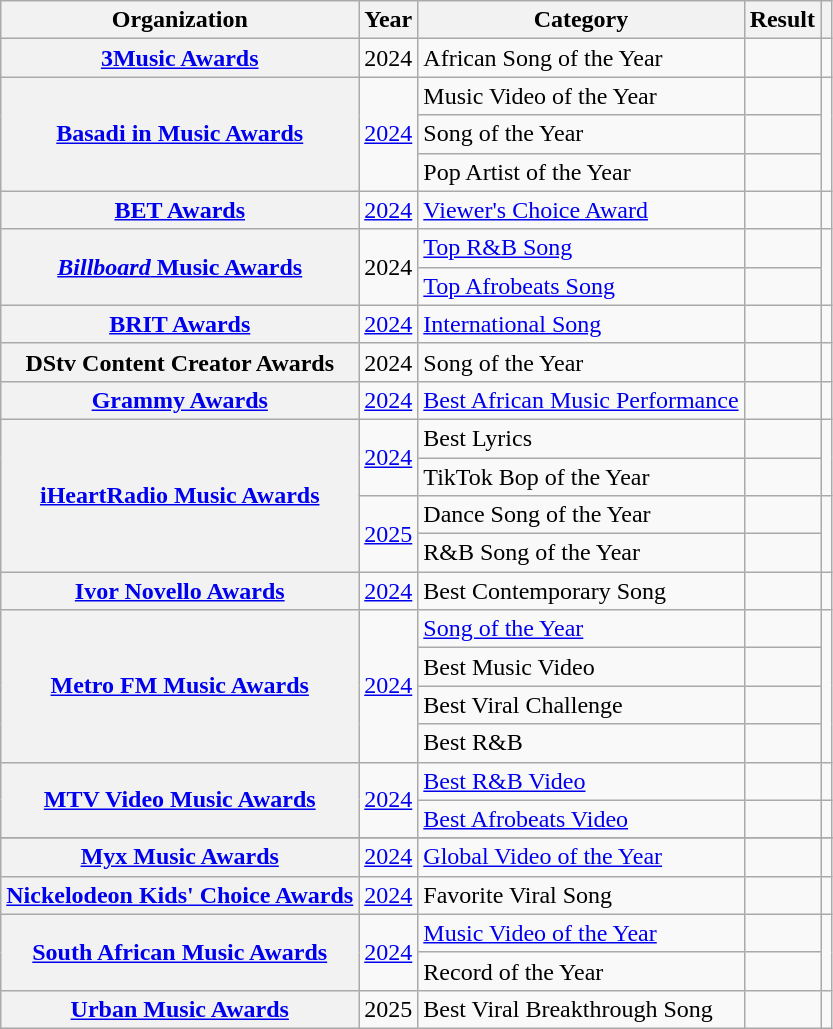<table class="wikitable sortable plainrowheaders" style="border:none; margin:0;">
<tr>
<th scope="col">Organization</th>
<th scope="col">Year</th>
<th scope="col">Category</th>
<th scope="col">Result</th>
<th class="unsortable" scope="col"></th>
</tr>
<tr>
<th scope="row"><a href='#'>3Music Awards</a></th>
<td>2024</td>
<td>African Song of the Year</td>
<td></td>
<td style="text-align:center;"></td>
</tr>
<tr>
<th scope="row" rowspan=3><a href='#'>Basadi in Music Awards</a></th>
<td rowspan=3><a href='#'>2024</a></td>
<td>Music Video of the Year</td>
<td></td>
<td rowspan="3" style="text-align:center;"></td>
</tr>
<tr>
<td>Song of the Year</td>
<td></td>
</tr>
<tr>
<td>Pop Artist of the Year</td>
<td></td>
</tr>
<tr>
<th scope="row"><a href='#'>BET Awards</a></th>
<td><a href='#'>2024</a></td>
<td><a href='#'>Viewer's Choice Award</a></td>
<td></td>
<td style="text-align:center;"></td>
</tr>
<tr>
<th scope="row" rowspan="2"><a href='#'><em>Billboard</em> Music Awards</a></th>
<td rowspan="2">2024</td>
<td><a href='#'>Top R&B Song</a></td>
<td></td>
<td rowspan="2" style="text-align:center;"></td>
</tr>
<tr>
<td><a href='#'>Top Afrobeats Song</a></td>
<td></td>
</tr>
<tr>
<th scope="row"><a href='#'>BRIT Awards</a></th>
<td><a href='#'>2024</a></td>
<td><a href='#'>International Song</a></td>
<td></td>
<td style="text-align:center"></td>
</tr>
<tr>
<th scope="row">DStv Content Creator Awards</th>
<td>2024</td>
<td>Song of the Year</td>
<td></td>
<td style="text-align:center"></td>
</tr>
<tr>
<th scope="row"><a href='#'>Grammy Awards</a></th>
<td><a href='#'>2024</a></td>
<td><a href='#'>Best African Music Performance</a></td>
<td></td>
<td style="text-align:center"></td>
</tr>
<tr>
<th scope="row" rowspan="4"><a href='#'>iHeartRadio Music Awards</a></th>
<td rowspan="2"><a href='#'>2024</a></td>
<td>Best Lyrics</td>
<td></td>
<td rowspan="2" style="text-align:center;"></td>
</tr>
<tr>
<td>TikTok Bop of the Year</td>
<td></td>
</tr>
<tr>
<td rowspan="2"><a href='#'>2025</a></td>
<td>Dance Song of the Year</td>
<td></td>
<td align="center" rowspan="2"></td>
</tr>
<tr>
<td>R&B Song of the Year</td>
<td></td>
</tr>
<tr>
<th scope="row"><a href='#'>Ivor Novello Awards</a></th>
<td><a href='#'>2024</a></td>
<td>Best Contemporary Song</td>
<td></td>
<td style="text-align:center"></td>
</tr>
<tr>
<th scope="row" rowspan="4"><a href='#'>Metro FM Music Awards</a></th>
<td rowspan="4"><a href='#'>2024</a></td>
<td><a href='#'>Song of the Year</a></td>
<td></td>
<td rowspan="4" style="text-align:center;"></td>
</tr>
<tr>
<td>Best Music Video</td>
<td></td>
</tr>
<tr>
<td>Best Viral Challenge</td>
<td></td>
</tr>
<tr>
<td>Best R&B</td>
<td></td>
</tr>
<tr>
<th scope="row" rowspan="2"><a href='#'>MTV Video Music Awards</a></th>
<td rowspan="2"><a href='#'>2024</a></td>
<td><a href='#'>Best R&B Video</a></td>
<td></td>
<td style="text-align:center;"></td>
</tr>
<tr>
<td><a href='#'>Best Afrobeats Video</a></td>
<td></td>
<td style="text-align:center;"></td>
</tr>
<tr>
</tr>
<tr>
<th scope="row"><a href='#'>Myx Music Awards</a></th>
<td><a href='#'>2024</a></td>
<td><a href='#'>Global Video of the Year</a></td>
<td></td>
<td style="text-align:center"></td>
</tr>
<tr>
<th scope="row"><a href='#'>Nickelodeon Kids' Choice Awards</a></th>
<td><a href='#'>2024</a></td>
<td>Favorite Viral Song</td>
<td></td>
<td style="text-align:center;"></td>
</tr>
<tr>
<th scope="row" rowspan="2"><a href='#'>South African Music Awards</a></th>
<td rowspan="2"><a href='#'>2024</a></td>
<td><a href='#'>Music Video of the Year</a></td>
<td></td>
<td rowspan="2" style="text-align:center;"></td>
</tr>
<tr>
<td>Record of the Year</td>
<td></td>
</tr>
<tr>
<th scope="row"><a href='#'>Urban Music Awards</a></th>
<td>2025</td>
<td>Best Viral Breakthrough Song</td>
<td></td>
<td align="center"></td>
</tr>
</table>
